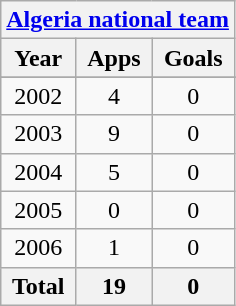<table class="wikitable" style="text-align:center">
<tr>
<th colspan=3><a href='#'>Algeria national team</a></th>
</tr>
<tr>
<th>Year</th>
<th>Apps</th>
<th>Goals</th>
</tr>
<tr>
</tr>
<tr>
<td>2002</td>
<td>4</td>
<td>0</td>
</tr>
<tr>
<td>2003</td>
<td>9</td>
<td>0</td>
</tr>
<tr>
<td>2004</td>
<td>5</td>
<td>0</td>
</tr>
<tr>
<td>2005</td>
<td>0</td>
<td>0</td>
</tr>
<tr>
<td>2006</td>
<td>1</td>
<td>0</td>
</tr>
<tr>
<th>Total</th>
<th>19</th>
<th>0</th>
</tr>
</table>
